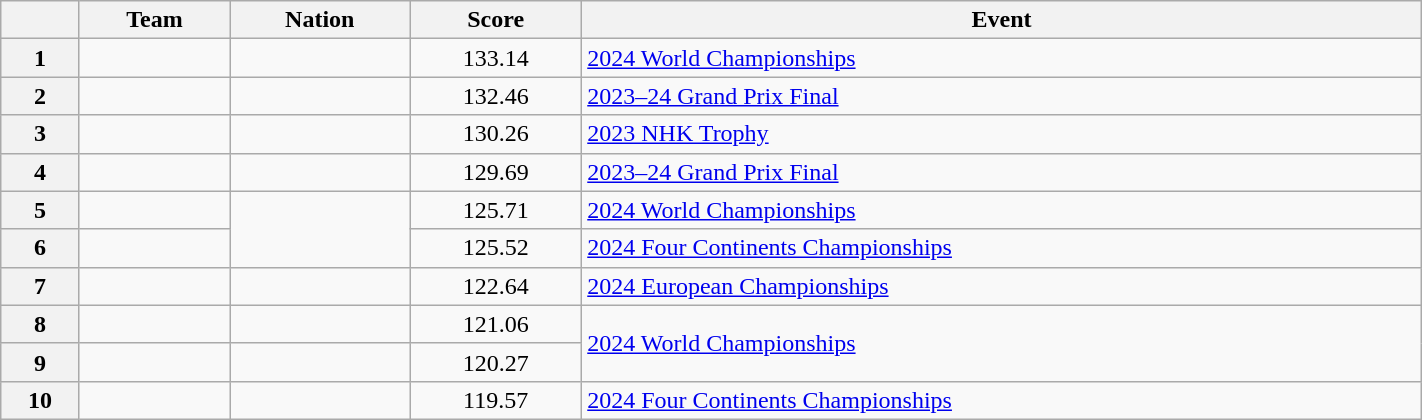<table class="wikitable unsortable" style="text-align:left; width:75%">
<tr>
<th scope="col"></th>
<th scope="col">Team</th>
<th scope="col">Nation</th>
<th scope="col">Score</th>
<th scope="col">Event</th>
</tr>
<tr>
<th scope="row">1</th>
<td></td>
<td></td>
<td style="text-align:center;">133.14</td>
<td><a href='#'>2024 World Championships</a></td>
</tr>
<tr>
<th scope="row">2</th>
<td></td>
<td></td>
<td style="text-align:center;">132.46</td>
<td><a href='#'>2023–24 Grand Prix Final</a></td>
</tr>
<tr>
<th scope="row">3</th>
<td></td>
<td></td>
<td style="text-align:center;">130.26</td>
<td><a href='#'>2023 NHK Trophy</a></td>
</tr>
<tr>
<th scope="row">4</th>
<td></td>
<td></td>
<td style="text-align:center;">129.69</td>
<td><a href='#'>2023–24 Grand Prix Final</a></td>
</tr>
<tr>
<th scope="row">5</th>
<td></td>
<td rowspan="2"></td>
<td style="text-align:center;">125.71</td>
<td><a href='#'>2024 World Championships</a></td>
</tr>
<tr>
<th scope="row">6</th>
<td></td>
<td style="text-align:center;">125.52</td>
<td><a href='#'>2024 Four Continents Championships</a></td>
</tr>
<tr>
<th scope="row">7</th>
<td></td>
<td></td>
<td style="text-align:center;">122.64</td>
<td><a href='#'>2024 European Championships</a></td>
</tr>
<tr>
<th scope="row">8</th>
<td></td>
<td></td>
<td style="text-align:center;">121.06</td>
<td rowspan="2"><a href='#'>2024 World Championships</a></td>
</tr>
<tr>
<th scope="row">9</th>
<td></td>
<td></td>
<td style="text-align:center;">120.27</td>
</tr>
<tr>
<th scope="row">10</th>
<td></td>
<td></td>
<td style="text-align:center;">119.57</td>
<td><a href='#'>2024 Four Continents Championships</a></td>
</tr>
</table>
